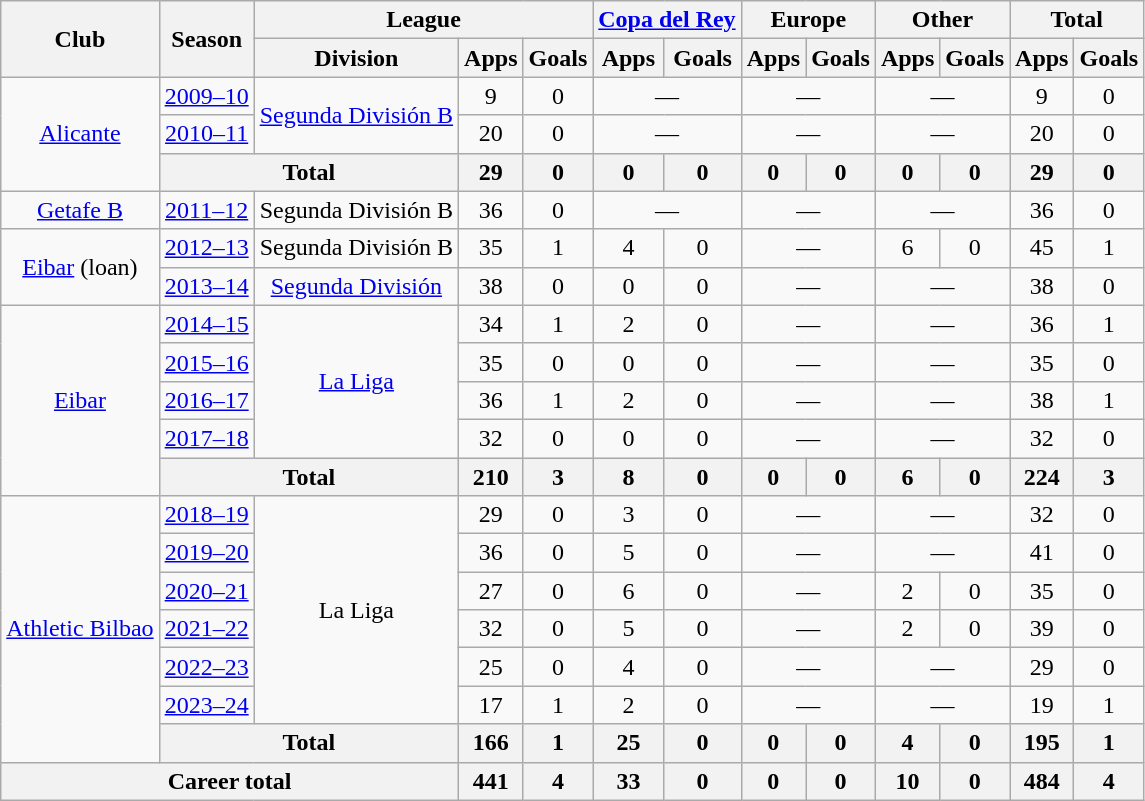<table class="wikitable" style="text-align: center;">
<tr>
<th rowspan="2">Club</th>
<th rowspan="2">Season</th>
<th colspan="3">League</th>
<th colspan="2"><a href='#'>Copa del Rey</a></th>
<th colspan="2">Europe</th>
<th colspan="2">Other</th>
<th colspan="2">Total</th>
</tr>
<tr>
<th>Division</th>
<th>Apps</th>
<th>Goals</th>
<th>Apps</th>
<th>Goals</th>
<th>Apps</th>
<th>Goals</th>
<th>Apps</th>
<th>Goals</th>
<th>Apps</th>
<th>Goals</th>
</tr>
<tr>
<td rowspan="3"><a href='#'>Alicante</a></td>
<td><a href='#'>2009–10</a></td>
<td rowspan="2"><a href='#'>Segunda División B</a></td>
<td>9</td>
<td>0</td>
<td colspan="2">—</td>
<td colspan="2">—</td>
<td colspan="2">—</td>
<td>9</td>
<td>0</td>
</tr>
<tr>
<td><a href='#'>2010–11</a></td>
<td>20</td>
<td>0</td>
<td colspan="2">—</td>
<td colspan="2">—</td>
<td colspan="2">—</td>
<td>20</td>
<td>0</td>
</tr>
<tr>
<th colspan="2">Total</th>
<th>29</th>
<th>0</th>
<th>0</th>
<th>0</th>
<th>0</th>
<th>0</th>
<th>0</th>
<th>0</th>
<th>29</th>
<th>0</th>
</tr>
<tr>
<td><a href='#'>Getafe B</a></td>
<td><a href='#'>2011–12</a></td>
<td>Segunda División B</td>
<td>36</td>
<td>0</td>
<td colspan="2">—</td>
<td colspan="2">—</td>
<td colspan="2">—</td>
<td>36</td>
<td>0</td>
</tr>
<tr>
<td rowspan="2"><a href='#'>Eibar</a> (loan)</td>
<td><a href='#'>2012–13</a></td>
<td>Segunda División B</td>
<td>35</td>
<td>1</td>
<td>4</td>
<td>0</td>
<td colspan="2">—</td>
<td>6</td>
<td>0</td>
<td>45</td>
<td>1</td>
</tr>
<tr>
<td><a href='#'>2013–14</a></td>
<td><a href='#'>Segunda División</a></td>
<td>38</td>
<td>0</td>
<td>0</td>
<td>0</td>
<td colspan="2">—</td>
<td colspan="2">—</td>
<td>38</td>
<td>0</td>
</tr>
<tr>
<td rowspan="5"><a href='#'>Eibar</a></td>
<td><a href='#'>2014–15</a></td>
<td rowspan="4"><a href='#'>La Liga</a></td>
<td>34</td>
<td>1</td>
<td>2</td>
<td>0</td>
<td colspan="2">—</td>
<td colspan="2">—</td>
<td>36</td>
<td>1</td>
</tr>
<tr>
<td><a href='#'>2015–16</a></td>
<td>35</td>
<td>0</td>
<td>0</td>
<td>0</td>
<td colspan="2">—</td>
<td colspan="2">—</td>
<td>35</td>
<td>0</td>
</tr>
<tr>
<td><a href='#'>2016–17</a></td>
<td>36</td>
<td>1</td>
<td>2</td>
<td>0</td>
<td colspan="2">—</td>
<td colspan="2">—</td>
<td>38</td>
<td>1</td>
</tr>
<tr>
<td><a href='#'>2017–18</a></td>
<td>32</td>
<td>0</td>
<td>0</td>
<td>0</td>
<td colspan="2">—</td>
<td colspan="2">—</td>
<td>32</td>
<td>0</td>
</tr>
<tr>
<th colspan="2">Total</th>
<th>210</th>
<th>3</th>
<th>8</th>
<th>0</th>
<th>0</th>
<th>0</th>
<th>6</th>
<th>0</th>
<th>224</th>
<th>3</th>
</tr>
<tr>
<td rowspan="7"><a href='#'>Athletic Bilbao</a></td>
<td><a href='#'>2018–19</a></td>
<td rowspan="6">La Liga</td>
<td>29</td>
<td>0</td>
<td>3</td>
<td>0</td>
<td colspan="2">—</td>
<td colspan="2">—</td>
<td>32</td>
<td>0</td>
</tr>
<tr>
<td><a href='#'>2019–20</a></td>
<td>36</td>
<td>0</td>
<td>5</td>
<td>0</td>
<td colspan="2">—</td>
<td colspan="2">—</td>
<td>41</td>
<td>0</td>
</tr>
<tr>
<td><a href='#'>2020–21</a></td>
<td>27</td>
<td>0</td>
<td>6</td>
<td>0</td>
<td colspan="2">—</td>
<td>2</td>
<td>0</td>
<td>35</td>
<td>0</td>
</tr>
<tr>
<td><a href='#'>2021–22</a></td>
<td>32</td>
<td>0</td>
<td>5</td>
<td>0</td>
<td colspan="2">—</td>
<td>2</td>
<td>0</td>
<td>39</td>
<td>0</td>
</tr>
<tr>
<td><a href='#'>2022–23</a></td>
<td>25</td>
<td>0</td>
<td>4</td>
<td>0</td>
<td colspan="2">—</td>
<td colspan="2">—</td>
<td>29</td>
<td>0</td>
</tr>
<tr>
<td><a href='#'>2023–24</a></td>
<td>17</td>
<td>1</td>
<td>2</td>
<td>0</td>
<td colspan="2">—</td>
<td colspan="2">—</td>
<td>19</td>
<td>1</td>
</tr>
<tr>
<th colspan="2">Total</th>
<th>166</th>
<th>1</th>
<th>25</th>
<th>0</th>
<th>0</th>
<th>0</th>
<th>4</th>
<th>0</th>
<th>195</th>
<th>1</th>
</tr>
<tr>
<th colspan="3">Career total</th>
<th>441</th>
<th>4</th>
<th>33</th>
<th>0</th>
<th>0</th>
<th>0</th>
<th>10</th>
<th>0</th>
<th>484</th>
<th>4</th>
</tr>
</table>
